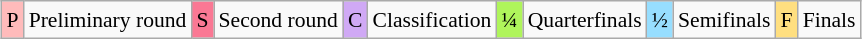<table class="wikitable" style="margin:0.5em auto; font-size:90%; line-height:1.25em; text-align:center;">
<tr>
<td bgcolor="#FFBBBB" align=center>P</td>
<td>Preliminary round</td>
<td bgcolor="#FA7894" align=center>S</td>
<td>Second round</td>
<td bgcolor="#D0A9F5" align=center>C</td>
<td>Classification</td>
<td bgcolor="#AFF55B" align=center>¼</td>
<td>Quarterfinals</td>
<td bgcolor="#97DEFF" align=center>½</td>
<td>Semifinals</td>
<td bgcolor="#FFDF80" align=center>F</td>
<td>Finals</td>
</tr>
</table>
